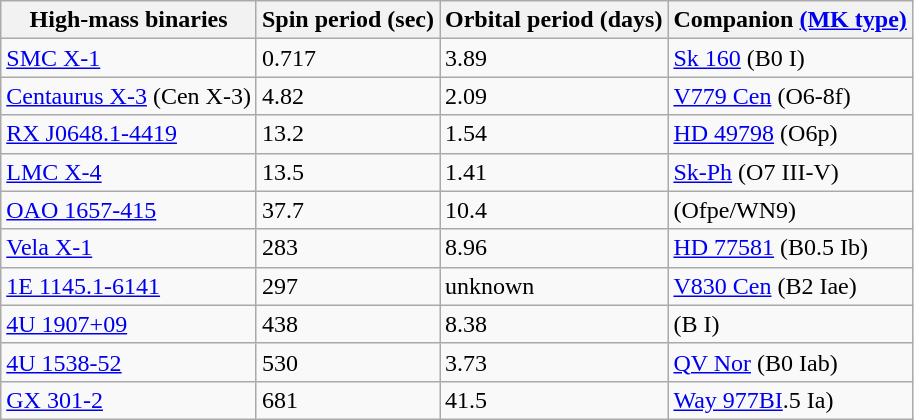<table class="wikitable">
<tr>
<th>High-mass binaries</th>
<th>Spin period (sec)</th>
<th>Orbital period (days)</th>
<th>Companion <a href='#'>(MK type)</a></th>
</tr>
<tr>
<td><a href='#'>SMC X-1</a></td>
<td>0.717</td>
<td>3.89</td>
<td><a href='#'>Sk 160</a> (B0 I)</td>
</tr>
<tr>
<td><a href='#'>Centaurus X-3</a> (Cen X-3)</td>
<td>4.82</td>
<td>2.09</td>
<td><a href='#'>V779 Cen</a> (O6-8f)</td>
</tr>
<tr>
<td><a href='#'>RX J0648.1-4419</a></td>
<td>13.2</td>
<td>1.54</td>
<td><a href='#'>HD 49798</a> (O6p)</td>
</tr>
<tr>
<td><a href='#'>LMC X-4</a></td>
<td>13.5</td>
<td>1.41</td>
<td><a href='#'>Sk-Ph</a> (O7 III-V)</td>
</tr>
<tr>
<td><a href='#'>OAO 1657-415</a></td>
<td>37.7</td>
<td>10.4</td>
<td>(Ofpe/WN9)</td>
</tr>
<tr>
<td><a href='#'>Vela X-1</a></td>
<td>283</td>
<td>8.96</td>
<td><a href='#'>HD 77581</a> (B0.5 Ib)</td>
</tr>
<tr>
<td><a href='#'>1E 1145.1-6141</a></td>
<td>297</td>
<td>unknown</td>
<td><a href='#'>V830 Cen</a> (B2 Iae)</td>
</tr>
<tr>
<td><a href='#'>4U 1907+09</a></td>
<td>438</td>
<td>8.38</td>
<td>(B I)</td>
</tr>
<tr>
<td><a href='#'>4U 1538-52</a></td>
<td>530</td>
<td>3.73</td>
<td><a href='#'>QV Nor</a> (B0 Iab)</td>
</tr>
<tr>
<td><a href='#'>GX 301-2</a></td>
<td>681</td>
<td>41.5</td>
<td><a href='#'>Way 977BI</a>.5 Ia)</td>
</tr>
</table>
